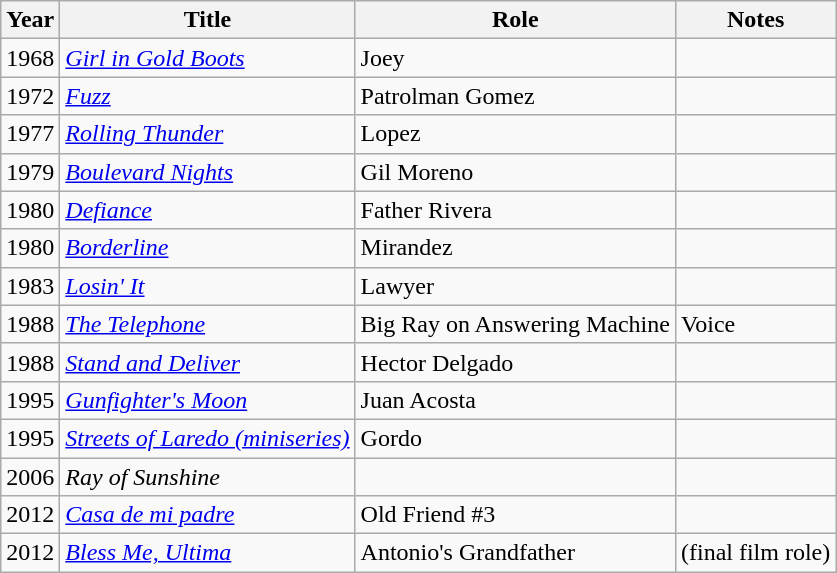<table class="wikitable">
<tr>
<th>Year</th>
<th>Title</th>
<th>Role</th>
<th>Notes</th>
</tr>
<tr>
<td>1968</td>
<td><em><a href='#'>Girl in Gold Boots</a></em></td>
<td>Joey</td>
<td></td>
</tr>
<tr>
<td>1972</td>
<td><em><a href='#'>Fuzz</a></em></td>
<td>Patrolman Gomez</td>
<td></td>
</tr>
<tr>
<td>1977</td>
<td><em><a href='#'>Rolling Thunder</a></em></td>
<td>Lopez</td>
<td></td>
</tr>
<tr>
<td>1979</td>
<td><em><a href='#'>Boulevard Nights</a></em></td>
<td>Gil Moreno</td>
<td></td>
</tr>
<tr>
<td>1980</td>
<td><em><a href='#'>Defiance</a></em></td>
<td>Father Rivera</td>
<td></td>
</tr>
<tr>
<td>1980</td>
<td><em><a href='#'>Borderline</a></em></td>
<td>Mirandez</td>
<td></td>
</tr>
<tr>
<td>1983</td>
<td><em><a href='#'>Losin' It</a></em></td>
<td>Lawyer</td>
<td></td>
</tr>
<tr>
<td>1988</td>
<td><em><a href='#'>The Telephone</a></em></td>
<td>Big Ray on Answering Machine</td>
<td>Voice</td>
</tr>
<tr>
<td>1988</td>
<td><em><a href='#'>Stand and Deliver</a></em></td>
<td>Hector Delgado</td>
<td></td>
</tr>
<tr>
<td>1995</td>
<td><em><a href='#'>Gunfighter's Moon</a></em></td>
<td>Juan Acosta</td>
<td></td>
</tr>
<tr>
<td>1995</td>
<td><em><a href='#'>Streets of Laredo (miniseries)</a></em></td>
<td>Gordo</td>
<td></td>
</tr>
<tr>
<td>2006</td>
<td><em>Ray of Sunshine</em></td>
<td></td>
<td></td>
</tr>
<tr>
<td>2012</td>
<td><em><a href='#'>Casa de mi padre</a></em></td>
<td>Old Friend #3</td>
<td></td>
</tr>
<tr>
<td>2012</td>
<td><em><a href='#'>Bless Me, Ultima</a></em></td>
<td>Antonio's Grandfather</td>
<td>(final film role)</td>
</tr>
</table>
